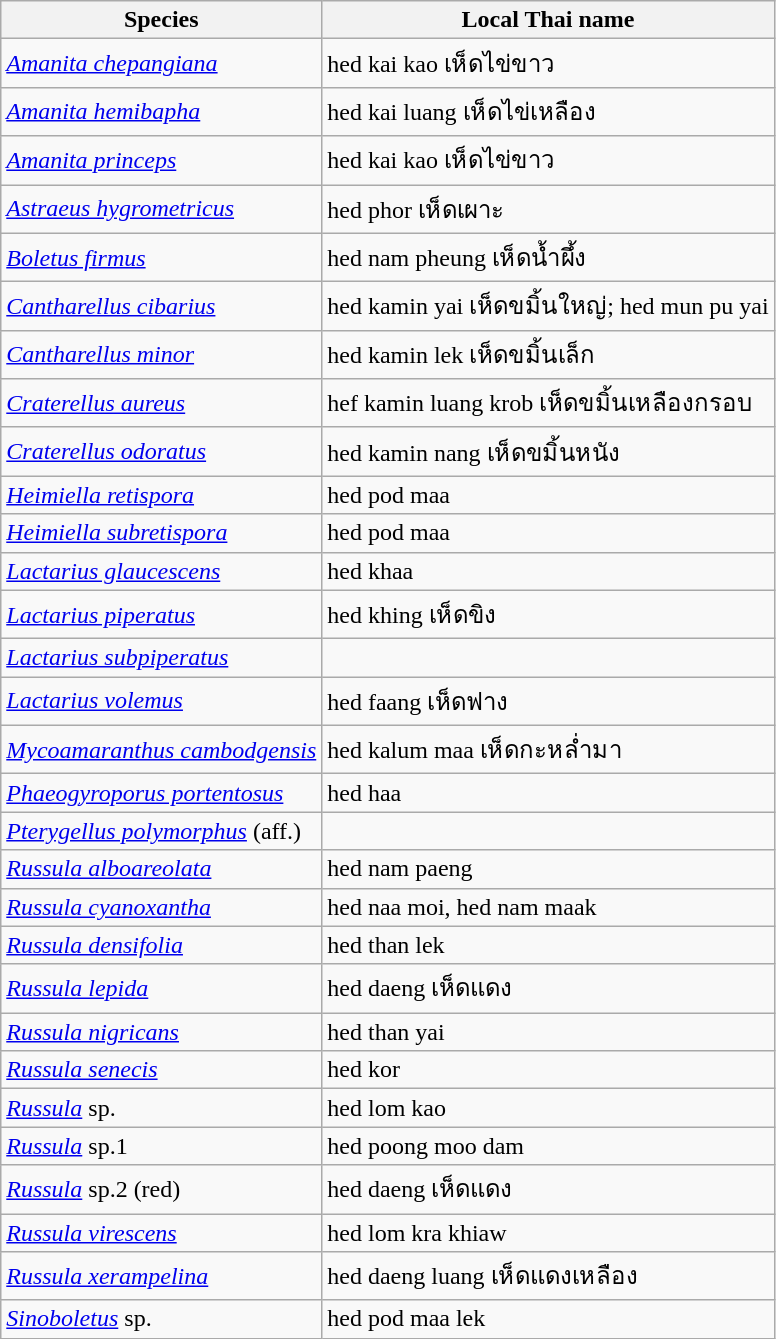<table class="wikitable sortable">
<tr>
<th>Species</th>
<th>Local Thai name</th>
</tr>
<tr>
<td><em><a href='#'>Amanita chepangiana</a></em></td>
<td>hed kai kao เห็ดไข่ขาว</td>
</tr>
<tr>
<td><em><a href='#'>Amanita hemibapha</a></em></td>
<td>hed kai luang เห็ดไข่เหลือง</td>
</tr>
<tr>
<td><em><a href='#'>Amanita princeps</a></em></td>
<td>hed kai kao เห็ดไข่ขาว</td>
</tr>
<tr>
<td><em><a href='#'>Astraeus hygrometricus</a></em></td>
<td>hed phor เห็ดเผาะ</td>
</tr>
<tr>
<td><em><a href='#'>Boletus firmus</a></em></td>
<td>hed nam pheung เห็ดน้ำผึ้ง</td>
</tr>
<tr>
<td><em><a href='#'>Cantharellus cibarius</a></em></td>
<td>hed kamin yai เห็ดขมิ้นใหญ่; hed mun pu yai</td>
</tr>
<tr>
<td><em><a href='#'>Cantharellus minor</a></em></td>
<td>hed kamin lek เห็ดขมิ้นเล็ก</td>
</tr>
<tr>
<td><em><a href='#'>Craterellus aureus</a></em></td>
<td>hef kamin luang krob เห็ดขมิ้นเหลืองกรอบ</td>
</tr>
<tr>
<td><em><a href='#'>Craterellus odoratus</a></em></td>
<td>hed kamin nang เห็ดขมิ้นหนัง</td>
</tr>
<tr>
<td><em><a href='#'>Heimiella retispora</a></em></td>
<td>hed pod maa</td>
</tr>
<tr>
<td><em><a href='#'>Heimiella subretispora</a></em></td>
<td>hed pod maa</td>
</tr>
<tr>
<td><em><a href='#'>Lactarius glaucescens</a></em></td>
<td>hed khaa</td>
</tr>
<tr>
<td><em><a href='#'>Lactarius piperatus</a></em></td>
<td>hed khing เห็ดขิง</td>
</tr>
<tr>
<td><em><a href='#'>Lactarius subpiperatus</a></em></td>
<td></td>
</tr>
<tr>
<td><em><a href='#'>Lactarius volemus</a></em></td>
<td>hed faang เห็ดฟาง</td>
</tr>
<tr>
<td><em><a href='#'>Mycoamaranthus cambodgensis</a></em></td>
<td>hed kalum maa เห็ดกะหล่ำมา</td>
</tr>
<tr>
<td><em><a href='#'>Phaeogyroporus portentosus</a></em></td>
<td>hed haa</td>
</tr>
<tr>
<td><em><a href='#'>Pterygellus polymorphus</a></em> (aff.)</td>
<td></td>
</tr>
<tr>
<td><em><a href='#'>Russula alboareolata</a></em></td>
<td>hed nam paeng</td>
</tr>
<tr>
<td><em><a href='#'>Russula cyanoxantha</a></em></td>
<td>hed naa moi, hed nam maak</td>
</tr>
<tr>
<td><em><a href='#'>Russula densifolia</a></em></td>
<td>hed than lek</td>
</tr>
<tr>
<td><em><a href='#'>Russula lepida</a></em></td>
<td>hed daeng เห็ดแดง</td>
</tr>
<tr>
<td><em><a href='#'>Russula nigricans</a></em></td>
<td>hed than yai</td>
</tr>
<tr>
<td><em><a href='#'>Russula senecis</a></em></td>
<td>hed kor</td>
</tr>
<tr>
<td><em><a href='#'>Russula</a></em> sp.</td>
<td>hed lom kao</td>
</tr>
<tr>
<td><em><a href='#'>Russula</a></em> sp.1</td>
<td>hed poong moo dam</td>
</tr>
<tr>
<td><em><a href='#'>Russula</a></em> sp.2 (red)</td>
<td>hed daeng เห็ดแดง</td>
</tr>
<tr>
<td><em><a href='#'>Russula virescens</a></em></td>
<td>hed lom kra khiaw</td>
</tr>
<tr>
<td><em><a href='#'>Russula xerampelina</a></em></td>
<td>hed daeng luang เห็ดแดงเหลือง</td>
</tr>
<tr>
<td><em><a href='#'>Sinoboletus</a></em> sp.</td>
<td>hed pod maa lek</td>
</tr>
</table>
